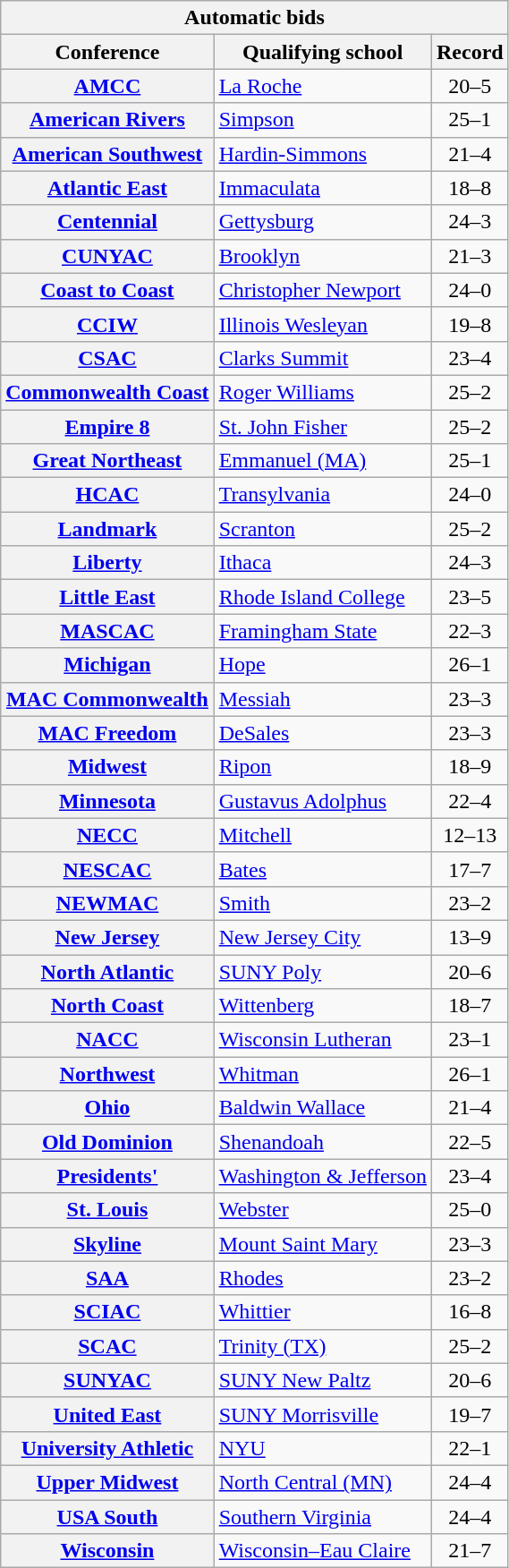<table class="wikitable sortable">
<tr>
<th colspan="8" style=>Automatic bids</th>
</tr>
<tr>
<th>Conference</th>
<th>Qualifying school</th>
<th>Record</th>
</tr>
<tr>
<th><a href='#'>AMCC</a></th>
<td><a href='#'>La Roche</a></td>
<td align=center>20–5</td>
</tr>
<tr>
<th><a href='#'>American Rivers</a></th>
<td><a href='#'>Simpson</a></td>
<td align=center>25–1</td>
</tr>
<tr>
<th><a href='#'>American Southwest</a></th>
<td><a href='#'>Hardin-Simmons</a></td>
<td align=center>21–4</td>
</tr>
<tr>
<th><a href='#'>Atlantic East</a></th>
<td><a href='#'>Immaculata</a></td>
<td align=center>18–8</td>
</tr>
<tr>
<th><a href='#'>Centennial</a></th>
<td><a href='#'>Gettysburg</a></td>
<td align=center>24–3</td>
</tr>
<tr>
<th><a href='#'>CUNYAC</a></th>
<td><a href='#'>Brooklyn</a></td>
<td align=center>21–3</td>
</tr>
<tr>
<th><a href='#'>Coast to Coast</a></th>
<td><a href='#'>Christopher Newport</a></td>
<td align=center>24–0</td>
</tr>
<tr>
<th><a href='#'>CCIW</a></th>
<td><a href='#'>Illinois Wesleyan</a></td>
<td align=center>19–8</td>
</tr>
<tr>
<th><a href='#'>CSAC</a></th>
<td><a href='#'>Clarks Summit</a></td>
<td align=center>23–4</td>
</tr>
<tr>
<th><a href='#'>Commonwealth Coast</a></th>
<td><a href='#'>Roger Williams</a></td>
<td align=center>25–2</td>
</tr>
<tr>
<th><a href='#'>Empire 8</a></th>
<td><a href='#'>St. John Fisher</a></td>
<td align=center>25–2</td>
</tr>
<tr>
<th><a href='#'>Great Northeast</a></th>
<td><a href='#'>Emmanuel (MA)</a></td>
<td align=center>25–1</td>
</tr>
<tr>
<th><a href='#'>HCAC</a></th>
<td><a href='#'>Transylvania</a></td>
<td align=center>24–0</td>
</tr>
<tr>
<th><a href='#'>Landmark</a></th>
<td><a href='#'>Scranton</a></td>
<td align=center>25–2</td>
</tr>
<tr>
<th><a href='#'>Liberty</a></th>
<td><a href='#'>Ithaca</a></td>
<td align=center>24–3</td>
</tr>
<tr>
<th><a href='#'>Little East</a></th>
<td><a href='#'>Rhode Island College</a></td>
<td align=center>23–5</td>
</tr>
<tr>
<th><a href='#'>MASCAC</a></th>
<td><a href='#'>Framingham State</a></td>
<td align=center>22–3</td>
</tr>
<tr>
<th><a href='#'>Michigan</a></th>
<td><a href='#'>Hope</a></td>
<td align=center>26–1</td>
</tr>
<tr>
<th><a href='#'>MAC Commonwealth</a></th>
<td><a href='#'>Messiah</a></td>
<td align=center>23–3</td>
</tr>
<tr>
<th><a href='#'>MAC Freedom</a></th>
<td><a href='#'>DeSales</a></td>
<td align=center>23–3</td>
</tr>
<tr>
<th><a href='#'>Midwest</a></th>
<td><a href='#'>Ripon</a></td>
<td align=center>18–9</td>
</tr>
<tr>
<th><a href='#'>Minnesota</a></th>
<td><a href='#'>Gustavus Adolphus</a></td>
<td align=center>22–4</td>
</tr>
<tr>
<th><a href='#'>NECC</a></th>
<td><a href='#'>Mitchell</a></td>
<td align=center>12–13</td>
</tr>
<tr>
<th><a href='#'>NESCAC</a></th>
<td><a href='#'>Bates</a></td>
<td align=center>17–7</td>
</tr>
<tr>
<th><a href='#'>NEWMAC</a></th>
<td><a href='#'>Smith</a></td>
<td align=center>23–2</td>
</tr>
<tr>
<th><a href='#'>New Jersey</a></th>
<td><a href='#'>New Jersey City</a></td>
<td align=center>13–9</td>
</tr>
<tr>
<th><a href='#'>North Atlantic</a></th>
<td><a href='#'>SUNY Poly</a></td>
<td align=center>20–6</td>
</tr>
<tr>
<th><a href='#'>North Coast</a></th>
<td><a href='#'>Wittenberg</a></td>
<td align=center>18–7</td>
</tr>
<tr>
<th><a href='#'>NACC</a></th>
<td><a href='#'>Wisconsin Lutheran</a></td>
<td align=center>23–1</td>
</tr>
<tr>
<th><a href='#'>Northwest</a></th>
<td><a href='#'>Whitman</a></td>
<td align=center>26–1</td>
</tr>
<tr>
<th><a href='#'>Ohio</a></th>
<td><a href='#'>Baldwin Wallace</a></td>
<td align=center>21–4</td>
</tr>
<tr>
<th><a href='#'>Old Dominion</a></th>
<td><a href='#'>Shenandoah</a></td>
<td align=center>22–5</td>
</tr>
<tr>
<th><a href='#'>Presidents'</a></th>
<td><a href='#'>Washington & Jefferson</a></td>
<td align=center>23–4</td>
</tr>
<tr>
<th><a href='#'>St. Louis</a></th>
<td><a href='#'>Webster</a></td>
<td align=center>25–0</td>
</tr>
<tr>
<th><a href='#'>Skyline</a></th>
<td><a href='#'>Mount Saint Mary</a></td>
<td align=center>23–3</td>
</tr>
<tr>
<th><a href='#'>SAA</a></th>
<td><a href='#'>Rhodes</a></td>
<td align=center>23–2</td>
</tr>
<tr>
<th><a href='#'>SCIAC</a></th>
<td><a href='#'>Whittier</a></td>
<td align=center>16–8</td>
</tr>
<tr>
<th><a href='#'>SCAC</a></th>
<td><a href='#'>Trinity (TX)</a></td>
<td align=center>25–2</td>
</tr>
<tr>
<th><a href='#'>SUNYAC</a></th>
<td><a href='#'>SUNY New Paltz</a></td>
<td align=center>20–6</td>
</tr>
<tr>
<th><a href='#'>United East</a></th>
<td><a href='#'>SUNY Morrisville</a></td>
<td align=center>19–7</td>
</tr>
<tr>
<th><a href='#'>University Athletic</a></th>
<td><a href='#'>NYU</a></td>
<td align=center>22–1</td>
</tr>
<tr>
<th><a href='#'>Upper Midwest</a></th>
<td><a href='#'>North Central (MN)</a></td>
<td align=center>24–4</td>
</tr>
<tr>
<th><a href='#'>USA South</a></th>
<td><a href='#'>Southern Virginia</a></td>
<td align=center>24–4</td>
</tr>
<tr>
<th><a href='#'>Wisconsin</a></th>
<td><a href='#'>Wisconsin–Eau Claire</a></td>
<td align=center>21–7</td>
</tr>
</table>
